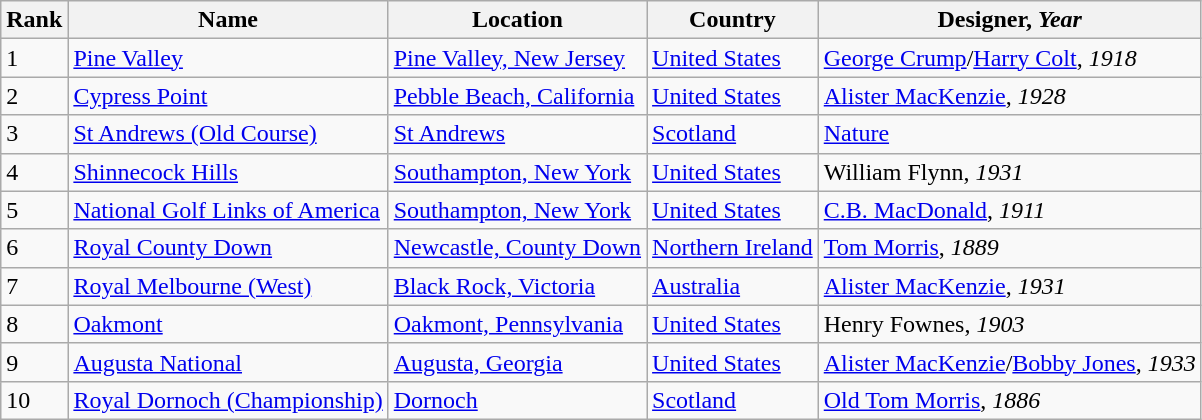<table class="wikitable">
<tr>
<th>Rank</th>
<th>Name</th>
<th>Location</th>
<th>Country</th>
<th>Designer, <em>Year</em></th>
</tr>
<tr>
<td>1</td>
<td><a href='#'>Pine Valley</a></td>
<td><a href='#'>Pine Valley, New Jersey</a></td>
<td><a href='#'>United States</a></td>
<td><a href='#'>George Crump</a>/<a href='#'>Harry Colt</a>, <em>1918</em></td>
</tr>
<tr>
<td>2</td>
<td><a href='#'>Cypress Point</a></td>
<td><a href='#'>Pebble Beach, California</a></td>
<td><a href='#'>United States</a></td>
<td><a href='#'>Alister MacKenzie</a>, <em>1928</em></td>
</tr>
<tr>
<td>3</td>
<td><a href='#'>St Andrews (Old Course)</a></td>
<td><a href='#'>St Andrews</a></td>
<td><a href='#'>Scotland</a></td>
<td><a href='#'>Nature</a></td>
</tr>
<tr>
<td>4</td>
<td><a href='#'>Shinnecock Hills</a></td>
<td><a href='#'>Southampton, New York</a></td>
<td><a href='#'>United States</a></td>
<td>William Flynn, <em>1931</em></td>
</tr>
<tr>
<td>5</td>
<td><a href='#'>National Golf Links of America</a></td>
<td><a href='#'>Southampton, New York</a></td>
<td><a href='#'>United States</a></td>
<td><a href='#'>C.B. MacDonald</a>, <em>1911</em></td>
</tr>
<tr>
<td>6</td>
<td><a href='#'>Royal County Down</a></td>
<td><a href='#'>Newcastle, County Down</a></td>
<td><a href='#'>Northern Ireland</a></td>
<td><a href='#'>Tom Morris</a>, <em>1889</em></td>
</tr>
<tr>
<td>7</td>
<td><a href='#'>Royal Melbourne (West)</a></td>
<td><a href='#'>Black Rock, Victoria</a></td>
<td><a href='#'>Australia</a></td>
<td><a href='#'>Alister MacKenzie</a>, <em>1931</em></td>
</tr>
<tr>
<td>8</td>
<td><a href='#'>Oakmont</a></td>
<td><a href='#'>Oakmont, Pennsylvania</a></td>
<td><a href='#'>United States</a></td>
<td>Henry Fownes, <em>1903</em></td>
</tr>
<tr>
<td>9</td>
<td><a href='#'>Augusta National</a></td>
<td><a href='#'>Augusta, Georgia</a></td>
<td><a href='#'>United States</a></td>
<td><a href='#'>Alister MacKenzie</a>/<a href='#'>Bobby Jones</a>, <em>1933</em></td>
</tr>
<tr>
<td>10</td>
<td><a href='#'>Royal Dornoch (Championship)</a></td>
<td><a href='#'>Dornoch</a></td>
<td><a href='#'>Scotland</a></td>
<td><a href='#'>Old Tom Morris</a>, <em>1886</em></td>
</tr>
</table>
